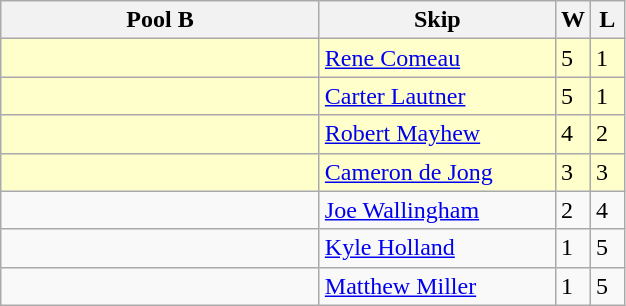<table class="wikitable">
<tr>
<th width=205>Pool B</th>
<th width=150>Skip</th>
<th width=15>W</th>
<th width=15>L</th>
</tr>
<tr bgcolor=#ffffcc>
<td></td>
<td><a href='#'>Rene Comeau</a></td>
<td>5</td>
<td>1</td>
</tr>
<tr bgcolor=#ffffcc>
<td></td>
<td><a href='#'>Carter Lautner</a></td>
<td>5</td>
<td>1</td>
</tr>
<tr bgcolor=#ffffcc>
<td></td>
<td><a href='#'>Robert Mayhew</a></td>
<td>4</td>
<td>2</td>
</tr>
<tr bgcolor=#ffffcc>
<td></td>
<td><a href='#'>Cameron de Jong</a></td>
<td>3</td>
<td>3</td>
</tr>
<tr>
<td></td>
<td><a href='#'>Joe Wallingham</a></td>
<td>2</td>
<td>4</td>
</tr>
<tr>
<td></td>
<td><a href='#'>Kyle Holland</a></td>
<td>1</td>
<td>5</td>
</tr>
<tr>
<td></td>
<td><a href='#'>Matthew Miller</a></td>
<td>1</td>
<td>5</td>
</tr>
</table>
